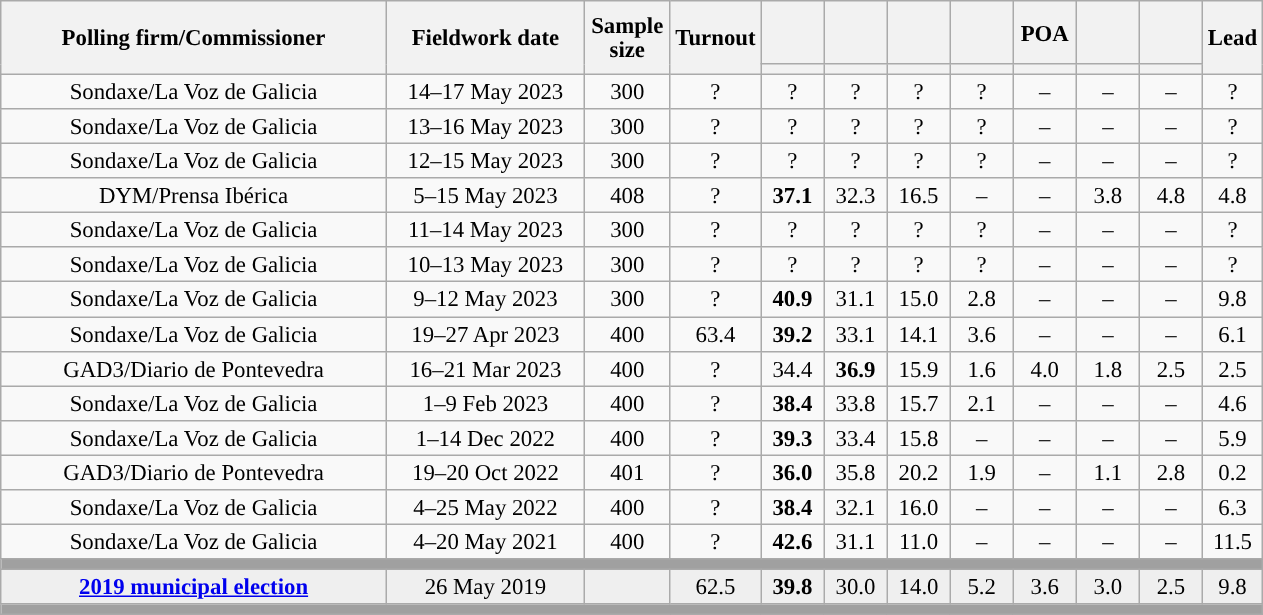<table class="wikitable collapsible collapsed" style="text-align:center; font-size:95%; line-height:16px;">
<tr style="height:42px;">
<th style="width:250px;" rowspan="2">Polling firm/Commissioner</th>
<th style="width:125px;" rowspan="2">Fieldwork date</th>
<th style="width:50px;" rowspan="2">Sample size</th>
<th style="width:45px;" rowspan="2">Turnout</th>
<th style="width:35px;"></th>
<th style="width:35px;"></th>
<th style="width:35px;"></th>
<th style="width:35px;"></th>
<th style="width:35px;">POA</th>
<th style="width:35px;"></th>
<th style="width:35px;"></th>
<th style="width:30px;" rowspan="2">Lead</th>
</tr>
<tr>
<th style="color:inherit;background:"></th>
<th style="color:inherit;background:"></th>
<th style="color:inherit;background:"></th>
<th style="color:inherit;background:"></th>
<th style="color:inherit;background:"></th>
<th style="color:inherit;background:"></th>
<th style="color:inherit;background:"></th>
</tr>
<tr>
<td>Sondaxe/La Voz de Galicia</td>
<td>14–17 May 2023</td>
<td>300</td>
<td>?</td>
<td>?<br></td>
<td>?<br></td>
<td>?<br></td>
<td>?<br></td>
<td>–</td>
<td>–</td>
<td>–</td>
<td style="background:">?</td>
</tr>
<tr>
<td>Sondaxe/La Voz de Galicia</td>
<td>13–16 May 2023</td>
<td>300</td>
<td>?</td>
<td>?<br></td>
<td>?<br></td>
<td>?<br></td>
<td>?<br></td>
<td>–</td>
<td>–</td>
<td>–</td>
<td style="background:">?</td>
</tr>
<tr>
<td>Sondaxe/La Voz de Galicia</td>
<td>12–15 May 2023</td>
<td>300</td>
<td>?</td>
<td>?<br></td>
<td>?<br></td>
<td>?<br></td>
<td>?<br></td>
<td>–</td>
<td>–</td>
<td>–</td>
<td style="background:">?</td>
</tr>
<tr>
<td>DYM/Prensa Ibérica</td>
<td>5–15 May 2023</td>
<td>408</td>
<td>?</td>
<td><strong>37.1</strong><br></td>
<td>32.3<br></td>
<td>16.5<br></td>
<td>–</td>
<td>–</td>
<td>3.8<br></td>
<td>4.8<br></td>
<td style="background:">4.8</td>
</tr>
<tr>
<td>Sondaxe/La Voz de Galicia</td>
<td>11–14 May 2023</td>
<td>300</td>
<td>?</td>
<td>?<br></td>
<td>?<br></td>
<td>?<br></td>
<td>?<br></td>
<td>–</td>
<td>–</td>
<td>–</td>
<td style="background:">?</td>
</tr>
<tr>
<td>Sondaxe/La Voz de Galicia</td>
<td>10–13 May 2023</td>
<td>300</td>
<td>?</td>
<td>?<br></td>
<td>?<br></td>
<td>?<br></td>
<td>?<br></td>
<td>–</td>
<td>–</td>
<td>–</td>
<td style="background:">?</td>
</tr>
<tr>
<td>Sondaxe/La Voz de Galicia</td>
<td>9–12 May 2023</td>
<td>300</td>
<td>?</td>
<td><strong>40.9</strong><br></td>
<td>31.1<br></td>
<td>15.0<br></td>
<td>2.8<br></td>
<td>–</td>
<td>–</td>
<td>–</td>
<td style="background:">9.8</td>
</tr>
<tr>
<td>Sondaxe/La Voz de Galicia</td>
<td>19–27 Apr 2023</td>
<td>400</td>
<td>63.4</td>
<td><strong>39.2</strong><br></td>
<td>33.1<br></td>
<td>14.1<br></td>
<td>3.6<br></td>
<td>–</td>
<td>–</td>
<td>–</td>
<td style="background:">6.1</td>
</tr>
<tr>
<td>GAD3/Diario de Pontevedra</td>
<td>16–21 Mar 2023</td>
<td>400</td>
<td>?</td>
<td>34.4<br></td>
<td><strong>36.9</strong><br></td>
<td>15.9<br></td>
<td>1.6<br></td>
<td>4.0<br></td>
<td>1.8<br></td>
<td>2.5<br></td>
<td style="background:">2.5</td>
</tr>
<tr>
<td>Sondaxe/La Voz de Galicia</td>
<td>1–9 Feb 2023</td>
<td>400</td>
<td>?</td>
<td><strong>38.4</strong><br></td>
<td>33.8<br></td>
<td>15.7<br></td>
<td>2.1<br></td>
<td>–</td>
<td>–</td>
<td>–</td>
<td style="background:">4.6</td>
</tr>
<tr>
<td>Sondaxe/La Voz de Galicia</td>
<td>1–14 Dec 2022</td>
<td>400</td>
<td>?</td>
<td><strong>39.3</strong><br></td>
<td>33.4<br></td>
<td>15.8<br></td>
<td>–</td>
<td>–</td>
<td>–</td>
<td>–</td>
<td style="background:">5.9</td>
</tr>
<tr>
<td>GAD3/Diario de Pontevedra</td>
<td>19–20 Oct 2022</td>
<td>401</td>
<td>?</td>
<td><strong>36.0</strong><br></td>
<td>35.8<br></td>
<td>20.2<br></td>
<td>1.9<br></td>
<td>–</td>
<td>1.1<br></td>
<td>2.8<br></td>
<td style="background:">0.2</td>
</tr>
<tr>
<td>Sondaxe/La Voz de Galicia</td>
<td>4–25 May 2022</td>
<td>400</td>
<td>?</td>
<td><strong>38.4</strong><br></td>
<td>32.1<br></td>
<td>16.0<br></td>
<td>–</td>
<td>–</td>
<td>–</td>
<td>–</td>
<td style="background:">6.3</td>
</tr>
<tr>
<td>Sondaxe/La Voz de Galicia</td>
<td>4–20 May 2021</td>
<td>400</td>
<td>?</td>
<td><strong>42.6</strong><br></td>
<td>31.1<br></td>
<td>11.0<br></td>
<td>–</td>
<td>–</td>
<td>–</td>
<td>–</td>
<td style="background:">11.5</td>
</tr>
<tr>
<td colspan="12" style="background:#A0A0A0"></td>
</tr>
<tr style="background:#EFEFEF;">
<td><strong><a href='#'>2019 municipal election</a></strong></td>
<td>26 May 2019</td>
<td></td>
<td>62.5</td>
<td><strong>39.8</strong><br></td>
<td>30.0<br></td>
<td>14.0<br></td>
<td>5.2<br></td>
<td>3.6<br></td>
<td>3.0<br></td>
<td>2.5<br></td>
<td style="background:">9.8</td>
</tr>
<tr>
<td colspan="12" style="background:#A0A0A0"></td>
</tr>
</table>
